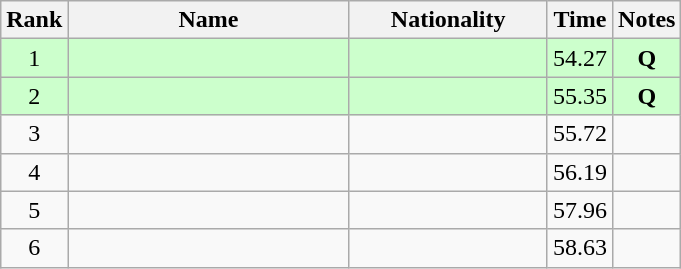<table class="wikitable sortable" style="text-align:center">
<tr>
<th>Rank</th>
<th style="width:180px">Name</th>
<th style="width:125px">Nationality</th>
<th>Time</th>
<th>Notes</th>
</tr>
<tr style="background:#cfc;">
<td>1</td>
<td style="text-align:left;"></td>
<td style="text-align:left;"></td>
<td>54.27</td>
<td><strong>Q</strong></td>
</tr>
<tr style="background:#cfc;">
<td>2</td>
<td style="text-align:left;"></td>
<td style="text-align:left;"></td>
<td>55.35</td>
<td><strong>Q</strong></td>
</tr>
<tr>
<td>3</td>
<td style="text-align:left;"></td>
<td style="text-align:left;"></td>
<td>55.72</td>
<td></td>
</tr>
<tr>
<td>4</td>
<td style="text-align:left;"></td>
<td style="text-align:left;"></td>
<td>56.19</td>
<td></td>
</tr>
<tr>
<td>5</td>
<td style="text-align:left;"></td>
<td style="text-align:left;"></td>
<td>57.96</td>
<td></td>
</tr>
<tr>
<td>6</td>
<td style="text-align:left;"></td>
<td style="text-align:left;"></td>
<td>58.63</td>
<td></td>
</tr>
</table>
